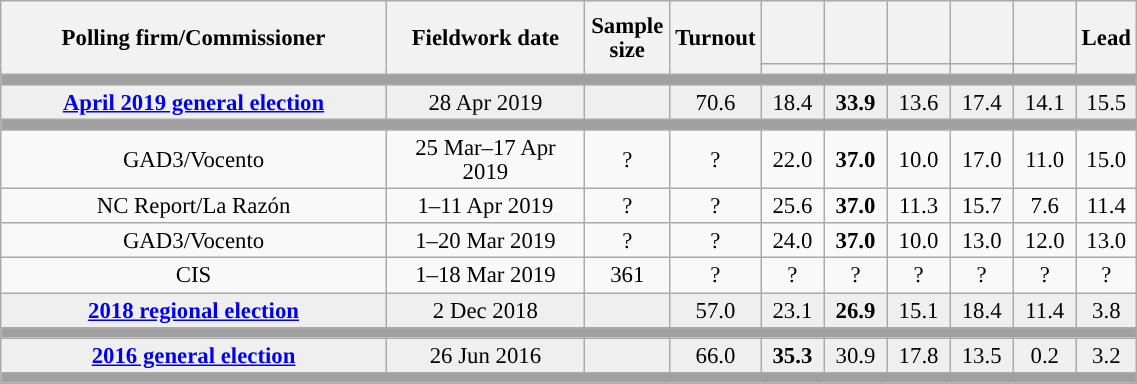<table class="wikitable collapsible collapsed" style="text-align:center; font-size:95%; line-height:16px;">
<tr style="height:42px;">
<th style="width:250px;" rowspan="2">Polling firm/Commissioner</th>
<th style="width:125px;" rowspan="2">Fieldwork date</th>
<th style="width:50px;" rowspan="2">Sample size</th>
<th style="width:45px;" rowspan="2">Turnout</th>
<th style="width:35px;"></th>
<th style="width:35px;"></th>
<th style="width:35px;"></th>
<th style="width:35px;"></th>
<th style="width:35px;"></th>
<th style="width:30px;" rowspan="2">Lead</th>
</tr>
<tr>
<th style="color:inherit;background:"></th>
<th style="color:inherit;background:"></th>
<th style="color:inherit;background:"></th>
<th style="color:inherit;background:"></th>
<th style="color:inherit;background:"></th>
</tr>
<tr>
<td colspan="10" style="background:#A0A0A0"></td>
</tr>
<tr style="background:#EFEFEF;">
<td><strong><a href='#'>April 2019 general election</a></strong></td>
<td>28 Apr 2019</td>
<td></td>
<td>70.6</td>
<td>18.4<br></td>
<td><strong>33.9</strong><br></td>
<td>13.6<br></td>
<td>17.4<br></td>
<td>14.1<br></td>
<td style="background:">15.5</td>
</tr>
<tr>
<td colspan="10" style="background:#A0A0A0"></td>
</tr>
<tr>
<td>GAD3/Vocento</td>
<td>25 Mar–17 Apr 2019</td>
<td>?</td>
<td>?</td>
<td>22.0<br></td>
<td><strong>37.0</strong><br></td>
<td>10.0<br></td>
<td>17.0<br></td>
<td>11.0<br></td>
<td style="background:">15.0</td>
</tr>
<tr>
<td>NC Report/La Razón</td>
<td>1–11 Apr 2019</td>
<td>?</td>
<td>?</td>
<td>25.6<br></td>
<td><strong>37.0</strong><br></td>
<td>11.3<br></td>
<td>15.7<br></td>
<td>7.6<br></td>
<td style="background:">11.4</td>
</tr>
<tr>
<td>GAD3/Vocento</td>
<td>1–20 Mar 2019</td>
<td>?</td>
<td>?</td>
<td>24.0<br></td>
<td><strong>37.0</strong><br></td>
<td>10.0<br></td>
<td>13.0<br></td>
<td>12.0<br></td>
<td style="background:">13.0</td>
</tr>
<tr>
<td>CIS</td>
<td>1–18 Mar 2019</td>
<td>361</td>
<td>?</td>
<td>?<br></td>
<td>?<br></td>
<td>?<br></td>
<td>?<br></td>
<td>?<br></td>
<td style="background:">?</td>
</tr>
<tr style="background:#EFEFEF;">
<td><strong><a href='#'>2018 regional election</a></strong></td>
<td>2 Dec 2018</td>
<td></td>
<td>57.0</td>
<td>23.1<br></td>
<td><strong>26.9</strong><br></td>
<td>15.1<br></td>
<td>18.4<br></td>
<td>11.4<br></td>
<td style="background:">3.8</td>
</tr>
<tr>
<td colspan="10" style="background:#A0A0A0"></td>
</tr>
<tr style="background:#EFEFEF;">
<td><strong><a href='#'>2016 general election</a></strong></td>
<td>26 Jun 2016</td>
<td></td>
<td>66.0</td>
<td><strong>35.3</strong><br></td>
<td>30.9<br></td>
<td>17.8<br></td>
<td>13.5<br></td>
<td>0.2<br></td>
<td style="background:">3.2</td>
</tr>
<tr>
<td colspan="10" style="background:#A0A0A0"></td>
</tr>
</table>
